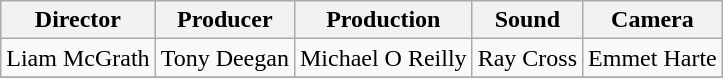<table class="wikitable">
<tr>
<th>Director</th>
<th>Producer</th>
<th>Production</th>
<th>Sound</th>
<th>Camera</th>
</tr>
<tr>
<td>Liam McGrath</td>
<td>Tony Deegan</td>
<td>Michael O Reilly</td>
<td>Ray Cross</td>
<td>Emmet Harte</td>
</tr>
<tr>
</tr>
</table>
